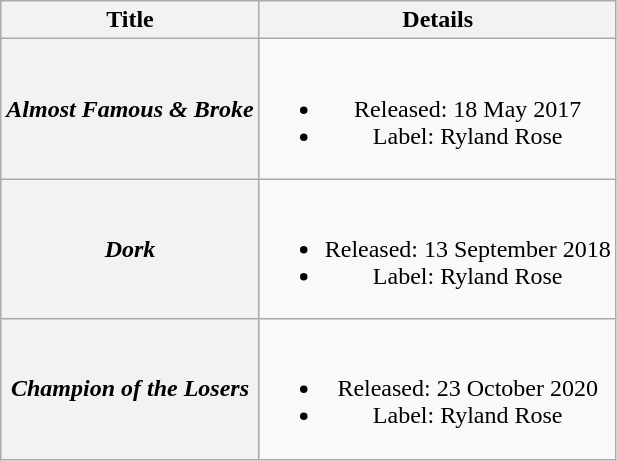<table class="wikitable plainrowheaders" style="text-align:center;">
<tr>
<th>Title</th>
<th>Details</th>
</tr>
<tr>
<th scope="row"><em>Almost Famous & Broke </em></th>
<td><br><ul><li>Released: 18 May 2017</li><li>Label: Ryland Rose</li></ul></td>
</tr>
<tr>
<th scope="row"><em>Dork</em></th>
<td><br><ul><li>Released: 13 September 2018</li><li>Label: Ryland Rose</li></ul></td>
</tr>
<tr>
<th scope="row"><em>Champion of the Losers</em></th>
<td><br><ul><li>Released: 23 October 2020</li><li>Label: Ryland Rose</li></ul></td>
</tr>
</table>
